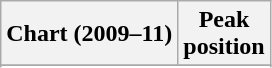<table class="wikitable sortable">
<tr>
<th>Chart (2009–11)</th>
<th>Peak<br>position</th>
</tr>
<tr>
</tr>
<tr>
</tr>
<tr>
</tr>
<tr>
</tr>
<tr>
</tr>
<tr>
</tr>
<tr>
</tr>
<tr>
</tr>
<tr>
</tr>
<tr>
</tr>
<tr>
</tr>
<tr>
</tr>
<tr>
</tr>
<tr>
</tr>
<tr>
</tr>
</table>
